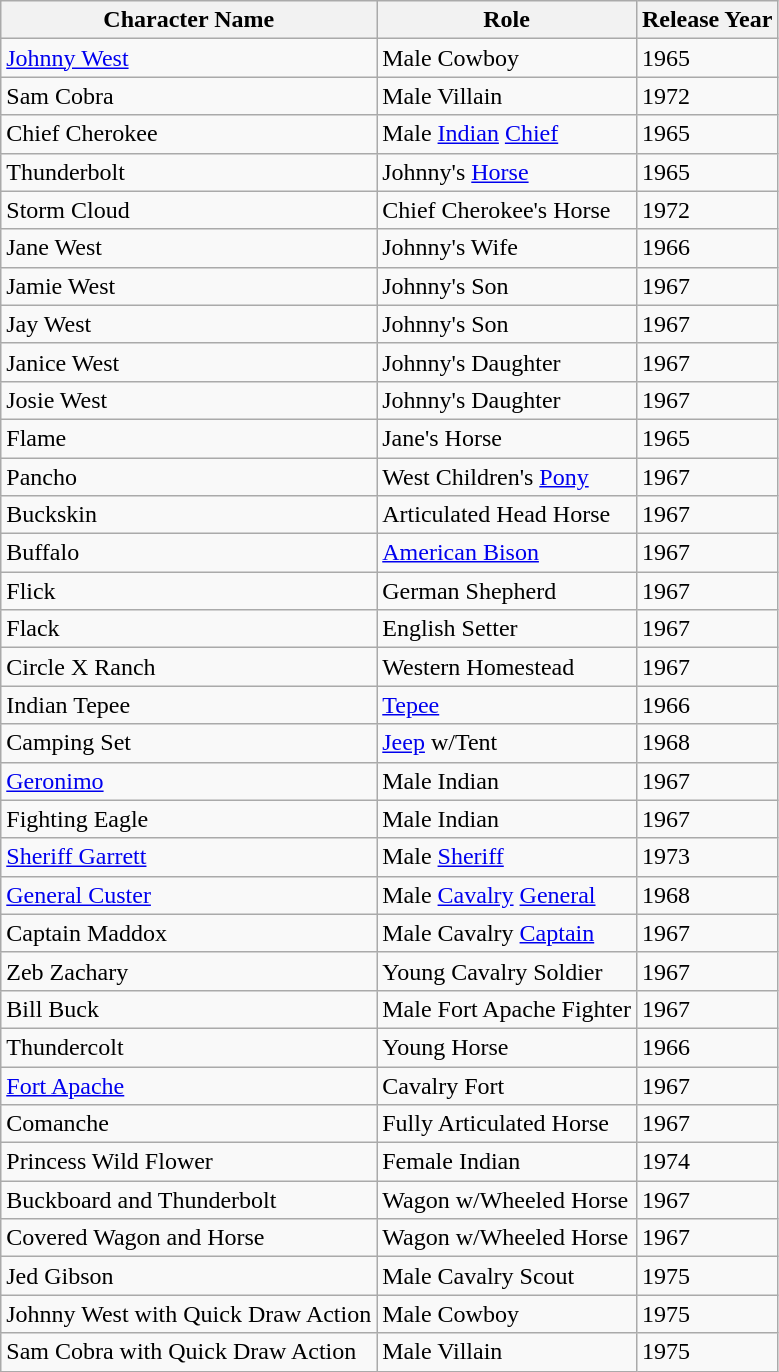<table class="wikitable">
<tr>
<th>Character Name</th>
<th>Role</th>
<th>Release Year</th>
</tr>
<tr>
<td><a href='#'>Johnny West</a></td>
<td>Male Cowboy</td>
<td>1965</td>
</tr>
<tr>
<td>Sam Cobra</td>
<td>Male Villain</td>
<td>1972</td>
</tr>
<tr>
<td>Chief Cherokee</td>
<td>Male <a href='#'>Indian</a> <a href='#'>Chief</a></td>
<td>1965</td>
</tr>
<tr>
<td>Thunderbolt</td>
<td>Johnny's <a href='#'>Horse</a></td>
<td>1965</td>
</tr>
<tr>
<td>Storm Cloud</td>
<td>Chief Cherokee's Horse</td>
<td>1972</td>
</tr>
<tr>
<td>Jane West</td>
<td>Johnny's Wife</td>
<td>1966</td>
</tr>
<tr>
<td>Jamie West</td>
<td>Johnny's Son</td>
<td>1967</td>
</tr>
<tr>
<td>Jay West</td>
<td>Johnny's Son</td>
<td>1967</td>
</tr>
<tr>
<td>Janice West</td>
<td>Johnny's Daughter</td>
<td>1967</td>
</tr>
<tr>
<td>Josie West</td>
<td>Johnny's Daughter</td>
<td>1967</td>
</tr>
<tr>
<td>Flame</td>
<td>Jane's Horse</td>
<td>1965</td>
</tr>
<tr>
<td>Pancho</td>
<td>West Children's <a href='#'>Pony</a></td>
<td>1967</td>
</tr>
<tr>
<td>Buckskin</td>
<td>Articulated Head Horse</td>
<td>1967</td>
</tr>
<tr>
<td>Buffalo</td>
<td><a href='#'>American Bison</a></td>
<td>1967</td>
</tr>
<tr>
<td>Flick</td>
<td>German Shepherd</td>
<td>1967</td>
</tr>
<tr>
<td>Flack</td>
<td>English Setter</td>
<td>1967</td>
</tr>
<tr>
<td>Circle X Ranch</td>
<td>Western Homestead</td>
<td>1967</td>
</tr>
<tr>
<td>Indian Tepee</td>
<td><a href='#'>Tepee</a></td>
<td>1966</td>
</tr>
<tr>
<td>Camping Set</td>
<td><a href='#'>Jeep</a> w/Tent</td>
<td>1968</td>
</tr>
<tr>
<td><a href='#'>Geronimo</a></td>
<td>Male Indian</td>
<td>1967</td>
</tr>
<tr>
<td>Fighting Eagle</td>
<td>Male Indian</td>
<td>1967</td>
</tr>
<tr>
<td><a href='#'>Sheriff Garrett</a></td>
<td>Male <a href='#'>Sheriff</a></td>
<td>1973</td>
</tr>
<tr>
<td><a href='#'>General Custer</a></td>
<td>Male <a href='#'>Cavalry</a> <a href='#'>General</a></td>
<td>1968</td>
</tr>
<tr>
<td>Captain Maddox</td>
<td>Male Cavalry <a href='#'>Captain</a></td>
<td>1967</td>
</tr>
<tr>
<td>Zeb Zachary</td>
<td>Young Cavalry Soldier</td>
<td>1967</td>
</tr>
<tr>
<td>Bill Buck</td>
<td>Male Fort Apache Fighter</td>
<td>1967</td>
</tr>
<tr>
<td>Thundercolt</td>
<td>Young Horse</td>
<td>1966</td>
</tr>
<tr>
<td><a href='#'>Fort Apache</a></td>
<td>Cavalry Fort</td>
<td>1967</td>
</tr>
<tr>
<td>Comanche</td>
<td>Fully Articulated Horse</td>
<td>1967</td>
</tr>
<tr>
<td>Princess Wild Flower</td>
<td>Female Indian</td>
<td>1974</td>
</tr>
<tr>
<td>Buckboard and Thunderbolt</td>
<td>Wagon w/Wheeled Horse</td>
<td>1967</td>
</tr>
<tr>
<td>Covered Wagon and Horse</td>
<td>Wagon w/Wheeled Horse</td>
<td>1967</td>
</tr>
<tr>
<td>Jed Gibson</td>
<td>Male Cavalry Scout</td>
<td>1975</td>
</tr>
<tr>
<td>Johnny West with Quick Draw Action</td>
<td>Male Cowboy</td>
<td>1975</td>
</tr>
<tr>
<td>Sam Cobra with Quick Draw Action</td>
<td>Male Villain</td>
<td>1975</td>
</tr>
</table>
